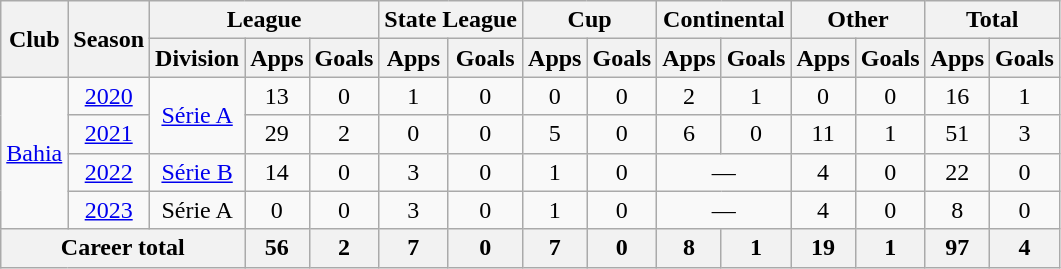<table class=wikitable style=text-align:center>
<tr>
<th rowspan=2>Club</th>
<th rowspan=2>Season</th>
<th colspan=3>League</th>
<th colspan=2>State League</th>
<th colspan=2>Cup</th>
<th colspan=2>Continental</th>
<th colspan=2>Other</th>
<th colspan=2>Total</th>
</tr>
<tr>
<th>Division</th>
<th>Apps</th>
<th>Goals</th>
<th>Apps</th>
<th>Goals</th>
<th>Apps</th>
<th>Goals</th>
<th>Apps</th>
<th>Goals</th>
<th>Apps</th>
<th>Goals</th>
<th>Apps</th>
<th>Goals</th>
</tr>
<tr>
<td rowspan=4><a href='#'>Bahia</a></td>
<td><a href='#'>2020</a></td>
<td rowspan=2><a href='#'>Série A</a></td>
<td>13</td>
<td>0</td>
<td>1</td>
<td>0</td>
<td>0</td>
<td>0</td>
<td>2</td>
<td>1</td>
<td>0</td>
<td>0</td>
<td>16</td>
<td>1</td>
</tr>
<tr>
<td><a href='#'>2021</a></td>
<td>29</td>
<td>2</td>
<td>0</td>
<td>0</td>
<td>5</td>
<td>0</td>
<td>6</td>
<td>0</td>
<td>11</td>
<td>1</td>
<td>51</td>
<td>3</td>
</tr>
<tr>
<td><a href='#'>2022</a></td>
<td><a href='#'>Série B</a></td>
<td>14</td>
<td>0</td>
<td>3</td>
<td>0</td>
<td>1</td>
<td>0</td>
<td colspan="2">—</td>
<td>4</td>
<td>0</td>
<td>22</td>
<td>0</td>
</tr>
<tr>
<td><a href='#'>2023</a></td>
<td>Série A</td>
<td>0</td>
<td>0</td>
<td>3</td>
<td>0</td>
<td>1</td>
<td>0</td>
<td colspan="2">—</td>
<td>4</td>
<td>0</td>
<td>8</td>
<td>0</td>
</tr>
<tr>
<th colspan=3>Career total</th>
<th>56</th>
<th>2</th>
<th>7</th>
<th>0</th>
<th>7</th>
<th>0</th>
<th>8</th>
<th>1</th>
<th>19</th>
<th>1</th>
<th>97</th>
<th>4</th>
</tr>
</table>
